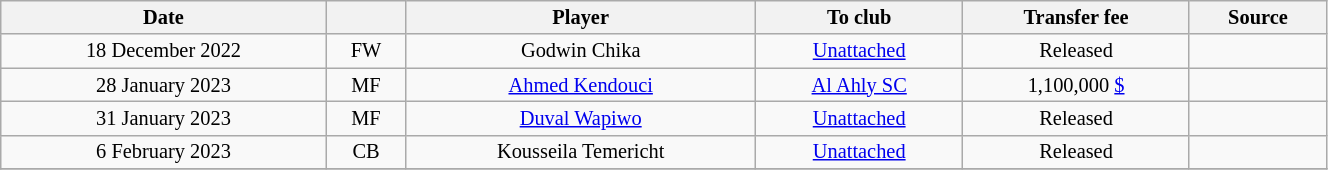<table class="wikitable sortable" style="width:70%; text-align:center; font-size:85%; text-align:centre;">
<tr>
<th>Date</th>
<th></th>
<th>Player</th>
<th>To club</th>
<th>Transfer fee</th>
<th>Source</th>
</tr>
<tr>
<td>18 December 2022</td>
<td>FW</td>
<td> Godwin Chika</td>
<td><a href='#'>Unattached</a></td>
<td>Released</td>
<td></td>
</tr>
<tr>
<td>28 January 2023</td>
<td>MF</td>
<td> <a href='#'>Ahmed Kendouci</a></td>
<td> <a href='#'>Al Ahly SC</a></td>
<td>1,100,000 <a href='#'>$</a></td>
<td></td>
</tr>
<tr>
<td>31 January 2023</td>
<td>MF</td>
<td> <a href='#'>Duval Wapiwo</a></td>
<td><a href='#'>Unattached</a></td>
<td>Released</td>
<td></td>
</tr>
<tr>
<td>6 February 2023</td>
<td>CB</td>
<td> Kousseila Temericht</td>
<td><a href='#'>Unattached</a></td>
<td>Released</td>
<td></td>
</tr>
<tr>
</tr>
</table>
